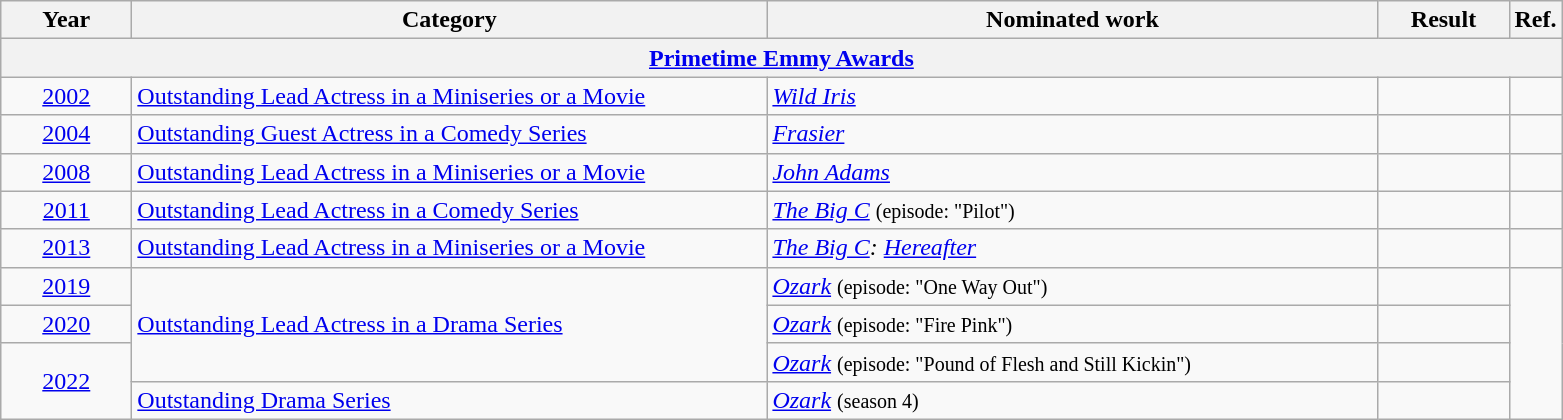<table class=wikitable>
<tr>
<th scope="col" style="width:5em;">Year</th>
<th scope="col" style="width:26em;">Category</th>
<th scope="col" style="width:25em;">Nominated work</th>
<th scope="col" style="width:5em;">Result</th>
<th>Ref.</th>
</tr>
<tr>
<th colspan=5><a href='#'>Primetime Emmy Awards</a></th>
</tr>
<tr>
<td style="text-align:center;"><a href='#'>2002</a></td>
<td><a href='#'>Outstanding Lead Actress in a Miniseries or a Movie</a></td>
<td><em><a href='#'>Wild Iris</a></em></td>
<td></td>
<td style="text-align:center;"></td>
</tr>
<tr>
<td style="text-align:center;"><a href='#'>2004</a></td>
<td><a href='#'>Outstanding Guest Actress in a Comedy Series</a></td>
<td><em><a href='#'>Frasier</a></em></td>
<td></td>
<td style="text-align:center;"></td>
</tr>
<tr>
<td style="text-align:center;"><a href='#'>2008</a></td>
<td><a href='#'>Outstanding Lead Actress in a Miniseries or a Movie</a></td>
<td><em><a href='#'>John Adams</a></em></td>
<td></td>
<td style="text-align:center;"></td>
</tr>
<tr>
<td style="text-align:center;"><a href='#'>2011</a></td>
<td><a href='#'>Outstanding Lead Actress in a Comedy Series</a></td>
<td><em><a href='#'>The Big C</a></em> <small> (episode: "Pilot") </small></td>
<td></td>
<td style="text-align:center;"></td>
</tr>
<tr>
<td style="text-align:center;"><a href='#'>2013</a></td>
<td><a href='#'>Outstanding Lead Actress in a Miniseries or a Movie</a></td>
<td><em><a href='#'>The Big C</a>: <a href='#'>Hereafter</a></em></td>
<td></td>
<td style="text-align:center;"></td>
</tr>
<tr>
<td style="text-align:center;"><a href='#'>2019</a></td>
<td rowspan="3"><a href='#'>Outstanding Lead Actress in a Drama Series</a></td>
<td><em><a href='#'>Ozark</a></em> <small> (episode: "One Way Out") </small></td>
<td></td>
<td style="text-align:center;", rowspan="4"></td>
</tr>
<tr>
<td style="text-align:center;"><a href='#'>2020</a></td>
<td><em><a href='#'>Ozark</a></em> <small> (episode: "Fire Pink") </small></td>
<td></td>
</tr>
<tr>
<td style="text-align:center;" rowspan="2"><a href='#'>2022</a></td>
<td><em><a href='#'>Ozark</a></em> <small> (episode: "Pound of Flesh and Still Kickin") </small></td>
<td></td>
</tr>
<tr>
<td><a href='#'>Outstanding Drama Series</a></td>
<td><em><a href='#'>Ozark</a></em> <small> (season 4) </small></td>
<td></td>
</tr>
</table>
